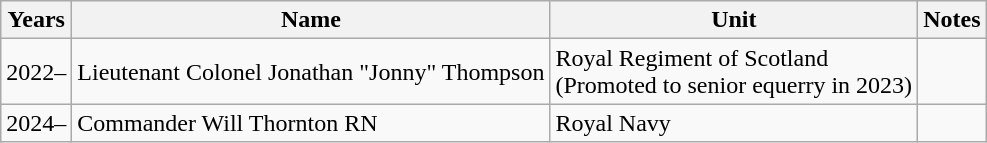<table class="wikitable">
<tr>
<th>Years</th>
<th>Name</th>
<th>Unit</th>
<th>Notes</th>
</tr>
<tr>
<td>2022–</td>
<td>Lieutenant Colonel Jonathan "Jonny" Thompson</td>
<td>Royal Regiment of Scotland<br>(Promoted to senior equerry in 2023)</td>
<td></td>
</tr>
<tr>
<td>2024–</td>
<td>Commander Will Thornton RN</td>
<td>Royal Navy</td>
<td></td>
</tr>
</table>
